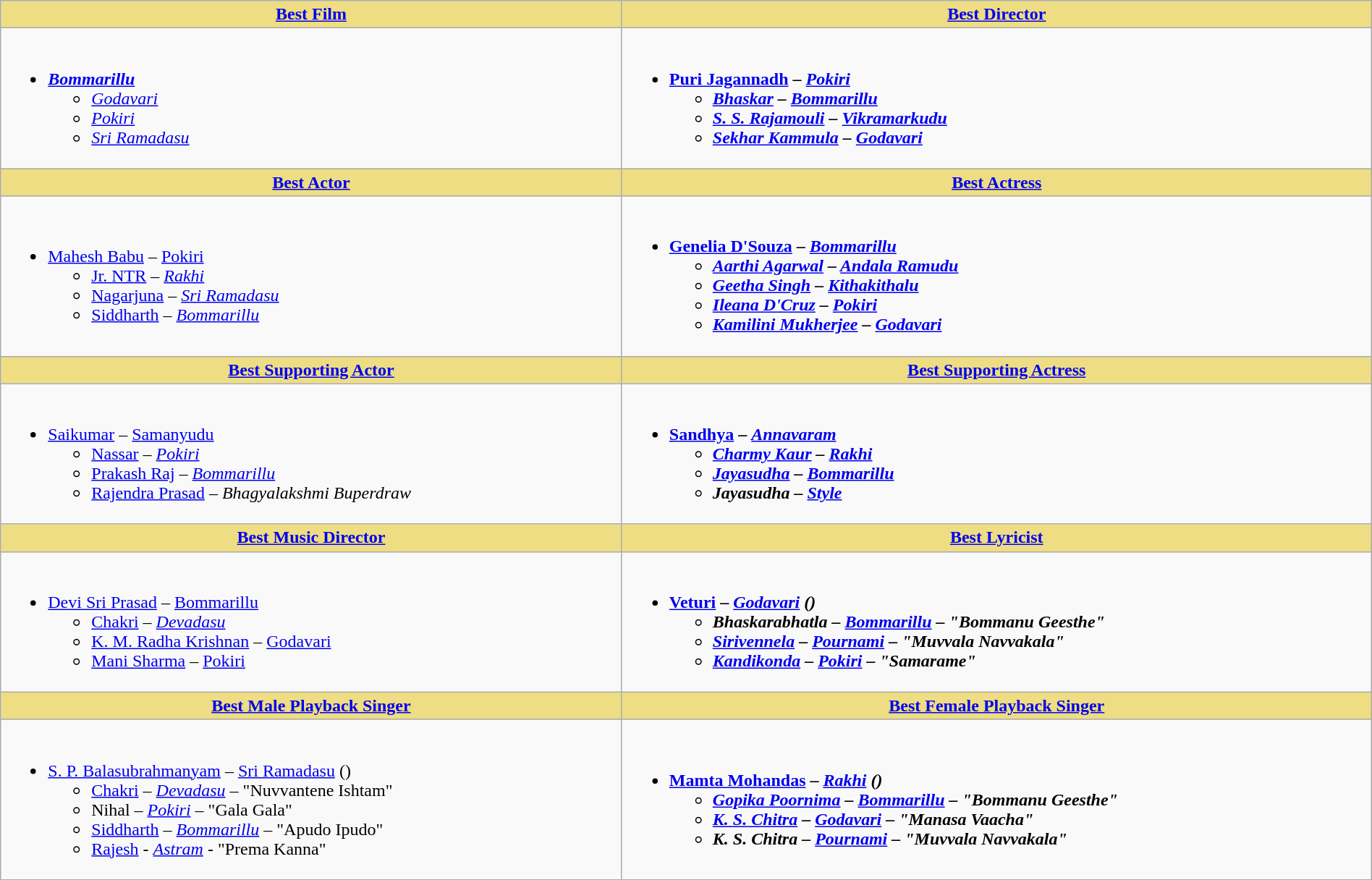<table class="wikitable" width =100% |>
<tr>
<th ! style="background:#eedd82; text-align:center;"><a href='#'>Best Film</a></th>
<th ! style="background:#eedd82; text-align:center;"><a href='#'>Best Director</a></th>
</tr>
<tr>
<td valign="top"><br><ul><li><strong><em><a href='#'>Bommarillu</a></em></strong><ul><li><a href='#'><em>Godavari</em></a></li><li><em><a href='#'>Pokiri</a> </em></li><li><em><a href='#'>Sri Ramadasu</a></em></li></ul></li></ul></td>
<td valign="top"><br><ul><li><strong><a href='#'>Puri Jagannadh</a> – <em><a href='#'>Pokiri</a><strong><em><ul><li><a href='#'>Bhaskar</a> – </em><a href='#'>Bommarillu</a><em></li><li><a href='#'>S. S. Rajamouli</a> – </em><a href='#'>Vikramarkudu</a><em></li><li><a href='#'>Sekhar Kammula</a> – <a href='#'></em>Godavari<em></a></li></ul></li></ul></td>
</tr>
<tr>
<th ! style="background:#eedd82; text-align:center;"><a href='#'>Best Actor</a></th>
<th ! style="background:#eedd82; text-align:center;"><a href='#'>Best Actress</a></th>
</tr>
<tr>
<td><br><ul><li></strong><a href='#'>Mahesh Babu</a> – </em><a href='#'>Pokiri</a></em></strong><ul><li><a href='#'>Jr. NTR</a> – <a href='#'><em>Rakhi</em></a></li><li><a href='#'>Nagarjuna</a> – <em><a href='#'>Sri Ramadasu</a></em></li><li><a href='#'>Siddharth</a> – <em><a href='#'>Bommarillu</a></em></li></ul></li></ul></td>
<td><br><ul><li><strong><a href='#'>Genelia D'Souza</a> – <em><a href='#'>Bommarillu</a><strong><em><ul><li><a href='#'>Aarthi Agarwal</a> – <a href='#'></em>Andala Ramudu<em></a></li><li><a href='#'>Geetha Singh</a> – </em><a href='#'>Kithakithalu</a><em></li><li><a href='#'>Ileana D'Cruz</a> – </em><a href='#'>Pokiri</a><em></li><li><a href='#'>Kamilini Mukherjee</a> – <a href='#'></em>Godavari<em></a></li></ul></li></ul></td>
</tr>
<tr>
<th ! style="background:#eedd82; text-align:center;"><a href='#'>Best Supporting Actor</a></th>
<th ! style="background:#eedd82; text-align:center;"><a href='#'>Best Supporting Actress</a></th>
</tr>
<tr>
<td><br><ul><li></strong><a href='#'>Saikumar</a> – </em><a href='#'>Samanyudu</a></em></strong><ul><li><a href='#'>Nassar</a> – <em><a href='#'>Pokiri</a></em></li><li><a href='#'>Prakash Raj</a> – <em><a href='#'>Bommarillu</a> </em></li><li><a href='#'>Rajendra Prasad</a> – <em>Bhagyalakshmi Buperdraw</em></li></ul></li></ul></td>
<td><br><ul><li><strong><a href='#'>Sandhya</a> – <em><a href='#'>Annavaram</a><strong><em><ul><li><a href='#'>Charmy Kaur</a> – <a href='#'></em>Rakhi<em></a></li><li><a href='#'>Jayasudha</a> – </em><a href='#'>Bommarillu</a><em></li><li>Jayasudha – <a href='#'></em>Style<em></a></li></ul></li></ul></td>
</tr>
<tr>
<th ! style="background:#eedd82; text-align:center;"><a href='#'>Best Music Director</a></th>
<th ! style="background:#eedd82; text-align:center;"><a href='#'>Best Lyricist</a></th>
</tr>
<tr>
<td><br><ul><li></strong><a href='#'>Devi Sri Prasad</a> – </em><a href='#'>Bommarillu</a></em></strong><ul><li><a href='#'>Chakri</a> – <em><a href='#'>Devadasu</a></em></li><li><a href='#'>K. M. Radha Krishnan</a> – <a href='#'>Godavari</a></li><li><a href='#'>Mani Sharma</a> – <a href='#'>Pokiri</a></li></ul></li></ul></td>
<td><br><ul><li><strong><a href='#'>Veturi</a> – <em><a href='#'>Godavari</a><strong><em> ()<ul><li>Bhaskarabhatla – <a href='#'>Bommarillu</a> – "Bommanu Geesthe"</li><li><a href='#'>Sirivennela</a> – <a href='#'>Pournami</a> – "Muvvala Navvakala"</li><li><a href='#'>Kandikonda</a> – <a href='#'>Pokiri</a> – "Samarame"</li></ul></li></ul></td>
</tr>
<tr>
<th ! style="background:#eedd82; text-align:center;"><a href='#'>Best Male Playback Singer</a></th>
<th ! style="background:#eedd82; text-align:center;"><a href='#'>Best Female Playback Singer</a></th>
</tr>
<tr>
<td><br><ul><li></strong><a href='#'>S. P. Balasubrahmanyam</a> – </em><a href='#'>Sri Ramadasu</a></em></strong> ()<ul><li><a href='#'>Chakri</a> – <a href='#'><em>Devadasu</em></a> – "Nuvvantene Ishtam"</li><li>Nihal – <em><a href='#'>Pokiri</a></em> – "Gala Gala"</li><li><a href='#'>Siddharth</a> – <em><a href='#'>Bommarillu</a></em> – "Apudo Ipudo"</li><li><a href='#'>Rajesh</a> - <em><a href='#'>Astram</a></em> - "Prema Kanna"</li></ul></li></ul></td>
<td><br><ul><li><strong><a href='#'>Mamta Mohandas</a> – <em><a href='#'>Rakhi</a><strong><em> ()<ul><li><a href='#'>Gopika Poornima</a> – </em><a href='#'>Bommarillu</a><em> – "Bommanu Geesthe"</li><li><a href='#'>K. S. Chitra</a> – <a href='#'></em>Godavari<em></a> – "Manasa Vaacha"</li><li>K. S. Chitra – <a href='#'></em>Pournami<em></a> – "Muvvala Navvakala"</li></ul></li></ul></td>
</tr>
</table>
